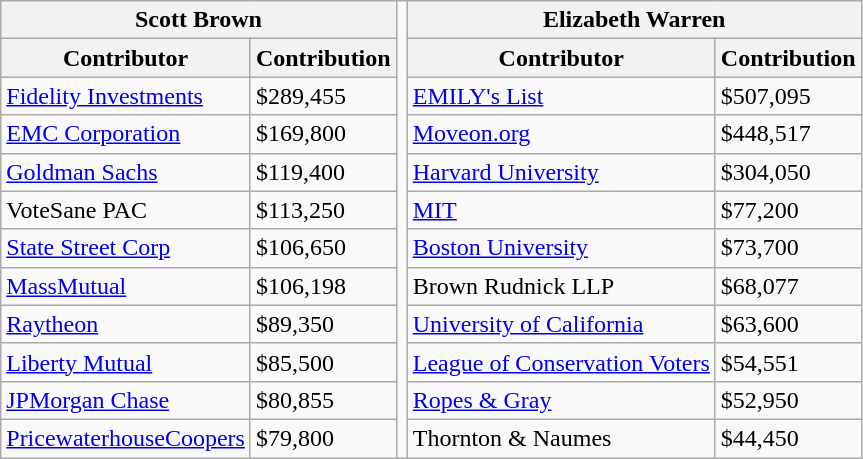<table class="wikitable">
<tr>
<th colspan=2>Scott Brown</th>
<td rowspan=99></td>
<th colspan=2>Elizabeth Warren</th>
</tr>
<tr>
<th>Contributor</th>
<th>Contribution</th>
<th>Contributor</th>
<th>Contribution</th>
</tr>
<tr>
<td><a href='#'>Fidelity Investments</a></td>
<td>$289,455</td>
<td><a href='#'>EMILY's List</a></td>
<td>$507,095</td>
</tr>
<tr>
<td><a href='#'>EMC Corporation</a></td>
<td>$169,800</td>
<td><a href='#'>Moveon.org</a></td>
<td>$448,517</td>
</tr>
<tr>
<td><a href='#'>Goldman Sachs</a></td>
<td>$119,400</td>
<td><a href='#'>Harvard University</a></td>
<td>$304,050</td>
</tr>
<tr>
<td>VoteSane PAC</td>
<td>$113,250</td>
<td><a href='#'>MIT</a></td>
<td>$77,200</td>
</tr>
<tr>
<td><a href='#'>State Street Corp</a></td>
<td>$106,650</td>
<td><a href='#'>Boston University</a></td>
<td>$73,700</td>
</tr>
<tr>
<td><a href='#'>MassMutual</a></td>
<td>$106,198</td>
<td>Brown Rudnick LLP</td>
<td>$68,077</td>
</tr>
<tr>
<td><a href='#'>Raytheon</a></td>
<td>$89,350</td>
<td><a href='#'>University of California</a></td>
<td>$63,600</td>
</tr>
<tr>
<td><a href='#'>Liberty Mutual</a></td>
<td>$85,500</td>
<td><a href='#'>League of Conservation Voters</a></td>
<td>$54,551</td>
</tr>
<tr>
<td><a href='#'>JPMorgan Chase</a></td>
<td>$80,855</td>
<td><a href='#'>Ropes & Gray</a></td>
<td>$52,950</td>
</tr>
<tr>
<td><a href='#'>PricewaterhouseCoopers</a></td>
<td>$79,800</td>
<td>Thornton & Naumes</td>
<td>$44,450</td>
</tr>
</table>
